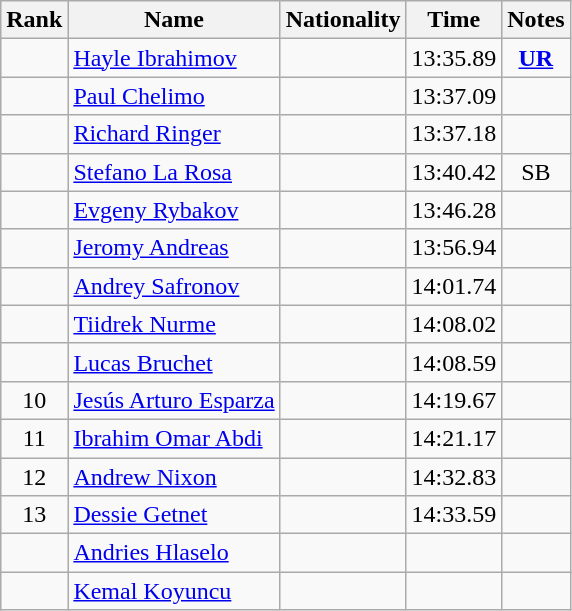<table class="wikitable sortable" style="text-align:center">
<tr>
<th>Rank</th>
<th>Name</th>
<th>Nationality</th>
<th>Time</th>
<th>Notes</th>
</tr>
<tr>
<td></td>
<td align=left><a href='#'>Hayle Ibrahimov</a></td>
<td align=left></td>
<td>13:35.89</td>
<td><strong><a href='#'>UR</a></strong></td>
</tr>
<tr>
<td></td>
<td align=left><a href='#'>Paul Chelimo</a></td>
<td align=left></td>
<td>13:37.09</td>
<td></td>
</tr>
<tr>
<td></td>
<td align=left><a href='#'>Richard Ringer</a></td>
<td align=left></td>
<td>13:37.18</td>
<td></td>
</tr>
<tr>
<td></td>
<td align=left><a href='#'>Stefano La Rosa</a></td>
<td align=left></td>
<td>13:40.42</td>
<td>SB</td>
</tr>
<tr>
<td></td>
<td align=left><a href='#'>Evgeny Rybakov</a></td>
<td align=left></td>
<td>13:46.28</td>
<td></td>
</tr>
<tr>
<td></td>
<td align=left><a href='#'>Jeromy Andreas</a></td>
<td align=left></td>
<td>13:56.94</td>
<td></td>
</tr>
<tr>
<td></td>
<td align=left><a href='#'>Andrey Safronov</a></td>
<td align=left></td>
<td>14:01.74</td>
<td></td>
</tr>
<tr>
<td></td>
<td align=left><a href='#'>Tiidrek Nurme</a></td>
<td align=left></td>
<td>14:08.02</td>
<td></td>
</tr>
<tr>
<td></td>
<td align=left><a href='#'>Lucas Bruchet</a></td>
<td align=left></td>
<td>14:08.59</td>
<td></td>
</tr>
<tr>
<td>10</td>
<td align=left><a href='#'>Jesús Arturo Esparza</a></td>
<td align=left></td>
<td>14:19.67</td>
<td></td>
</tr>
<tr>
<td>11</td>
<td align=left><a href='#'>Ibrahim Omar Abdi</a></td>
<td align=left></td>
<td>14:21.17</td>
<td></td>
</tr>
<tr>
<td>12</td>
<td align=left><a href='#'>Andrew Nixon</a></td>
<td align=left></td>
<td>14:32.83</td>
<td></td>
</tr>
<tr>
<td>13</td>
<td align=left><a href='#'>Dessie Getnet</a></td>
<td align=left></td>
<td>14:33.59</td>
<td></td>
</tr>
<tr>
<td></td>
<td align=left><a href='#'>Andries Hlaselo</a></td>
<td align=left></td>
<td></td>
<td></td>
</tr>
<tr>
<td></td>
<td align=left><a href='#'>Kemal Koyuncu</a></td>
<td align=left></td>
<td></td>
<td></td>
</tr>
</table>
